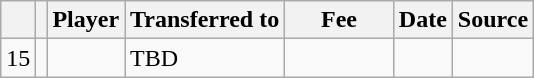<table class="wikitable plainrowheaders sortable">
<tr>
<th></th>
<th></th>
<th scope=col>Player</th>
<th>Transferred to</th>
<th !scope=col; style="width: 65px;">Fee</th>
<th scope=col>Date</th>
<th scope=col>Source</th>
</tr>
<tr>
<td align=center>15</td>
<td align=center></td>
<td></td>
<td>TBD</td>
<td></td>
<td></td>
<td></td>
</tr>
</table>
